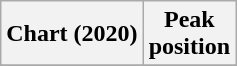<table class="wikitable plainrowheaders">
<tr>
<th>Chart (2020)</th>
<th>Peak<br>position</th>
</tr>
<tr>
</tr>
</table>
